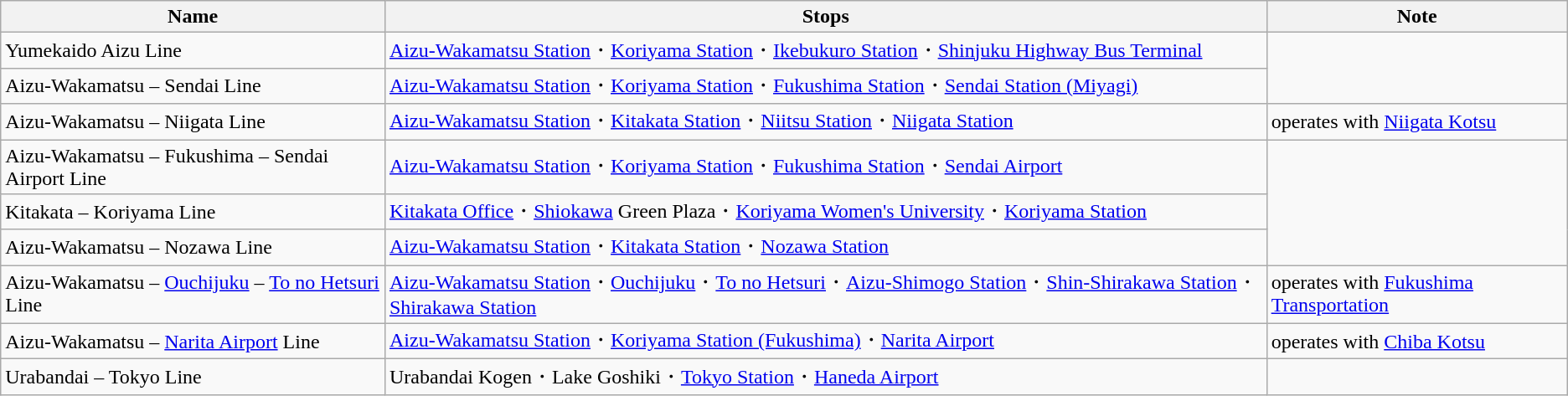<table class="wikitable">
<tr>
<th>Name</th>
<th>Stops</th>
<th>Note</th>
</tr>
<tr>
<td>Yumekaido Aizu Line</td>
<td><a href='#'>Aizu-Wakamatsu Station</a>・<a href='#'>Koriyama Station</a>・<a href='#'>Ikebukuro Station</a>・<a href='#'>Shinjuku Highway Bus Terminal</a></td>
</tr>
<tr>
<td>Aizu-Wakamatsu – Sendai Line</td>
<td><a href='#'>Aizu-Wakamatsu Station</a>・<a href='#'>Koriyama Station</a>・<a href='#'>Fukushima Station</a>・<a href='#'>Sendai Station (Miyagi)</a></td>
</tr>
<tr>
<td>Aizu-Wakamatsu – Niigata Line</td>
<td><a href='#'>Aizu-Wakamatsu Station</a>・<a href='#'>Kitakata Station</a>・<a href='#'>Niitsu Station</a>・<a href='#'>Niigata Station</a></td>
<td>operates with <a href='#'>Niigata Kotsu</a></td>
</tr>
<tr>
<td>Aizu-Wakamatsu – Fukushima – Sendai Airport Line</td>
<td><a href='#'>Aizu-Wakamatsu Station</a>・<a href='#'>Koriyama Station</a>・<a href='#'>Fukushima Station</a>・<a href='#'>Sendai Airport</a></td>
</tr>
<tr>
<td>Kitakata – Koriyama Line</td>
<td><a href='#'>Kitakata Office</a>・<a href='#'>Shiokawa</a> Green Plaza・<a href='#'>Koriyama Women's University</a>・<a href='#'>Koriyama Station</a></td>
</tr>
<tr>
<td>Aizu-Wakamatsu – Nozawa Line</td>
<td><a href='#'>Aizu-Wakamatsu Station</a>・<a href='#'>Kitakata Station</a>・<a href='#'>Nozawa Station</a></td>
</tr>
<tr>
<td>Aizu-Wakamatsu – <a href='#'>Ouchijuku</a> – <a href='#'>To no Hetsuri</a> Line</td>
<td><a href='#'>Aizu-Wakamatsu Station</a>・<a href='#'>Ouchijuku</a>・<a href='#'>To no Hetsuri</a>・<a href='#'>Aizu-Shimogo Station</a>・<a href='#'>Shin-Shirakawa Station</a>・<a href='#'>Shirakawa Station</a></td>
<td>operates with <a href='#'>Fukushima Transportation</a></td>
</tr>
<tr>
<td>Aizu-Wakamatsu – <a href='#'>Narita Airport</a> Line</td>
<td><a href='#'>Aizu-Wakamatsu Station</a>・<a href='#'>Koriyama Station (Fukushima)</a>・<a href='#'>Narita Airport</a></td>
<td>operates with <a href='#'>Chiba Kotsu</a></td>
</tr>
<tr>
<td>Urabandai – Tokyo Line</td>
<td>Urabandai Kogen・Lake Goshiki・<a href='#'>Tokyo Station</a>・<a href='#'>Haneda Airport</a></td>
</tr>
</table>
